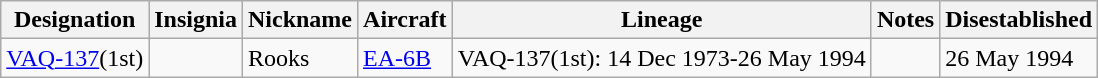<table class="wikitable">
<tr>
<th>Designation</th>
<th>Insignia</th>
<th>Nickname</th>
<th>Aircraft</th>
<th>Lineage</th>
<th>Notes</th>
<th>Disestablished</th>
</tr>
<tr>
<td><a href='#'>VAQ-137</a>(1st)</td>
<td></td>
<td>Rooks</td>
<td><a href='#'>EA-6B</a></td>
<td style="white-space: nowrap;">VAQ-137(1st): 14 Dec 1973-26 May 1994</td>
<td></td>
<td>26 May 1994</td>
</tr>
</table>
